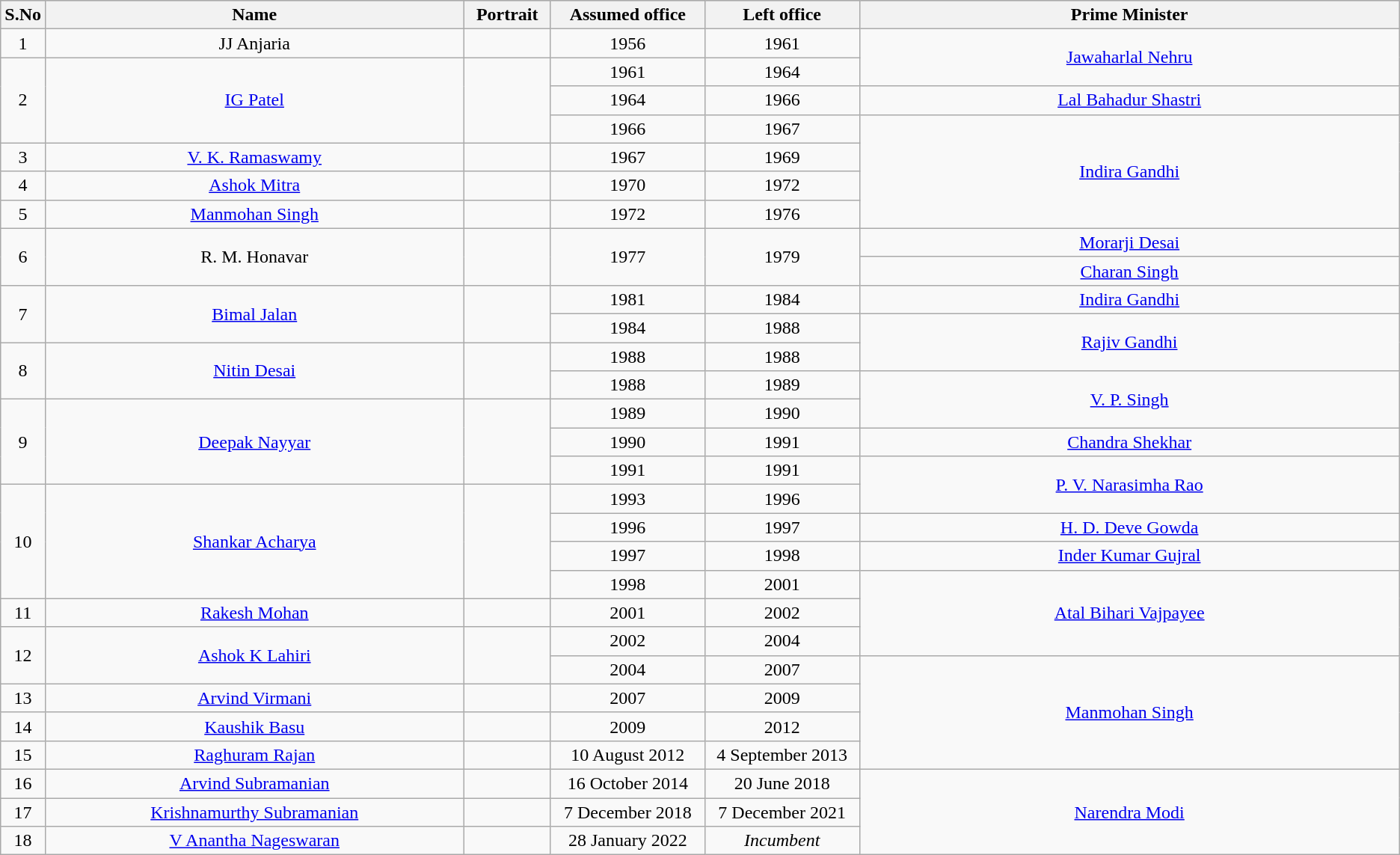<table class="wikitable" style="text-align:center">
<tr style="background:#cccccc">
<th scope="col" style="width: 20px;">S.No</th>
<th scope="col" style="width: 450px;">Name</th>
<th scope="col" style="width: 75px;">Portrait</th>
<th scope="col" style="width: 150px;">Assumed office</th>
<th scope="col" style="width: 150px;">Left office</th>
<th scope="col" style="width: 600px;">Prime Minister</th>
</tr>
<tr>
<td>1</td>
<td>JJ Anjaria</td>
<td></td>
<td>1956</td>
<td>1961</td>
<td rowspan="2"><a href='#'>Jawaharlal Nehru</a></td>
</tr>
<tr>
<td rowspan="3">2</td>
<td rowspan="3"><a href='#'>IG Patel</a></td>
<td rowspan="3"></td>
<td>1961</td>
<td>1964</td>
</tr>
<tr>
<td>1964</td>
<td>1966</td>
<td><a href='#'>Lal Bahadur Shastri</a></td>
</tr>
<tr>
<td>1966</td>
<td>1967</td>
<td rowspan="4"><a href='#'>Indira Gandhi</a></td>
</tr>
<tr>
<td>3</td>
<td><a href='#'>V. K. Ramaswamy</a></td>
<td></td>
<td>1967</td>
<td>1969</td>
</tr>
<tr>
<td>4</td>
<td><a href='#'>Ashok Mitra</a></td>
<td></td>
<td>1970</td>
<td>1972</td>
</tr>
<tr>
<td>5</td>
<td><a href='#'>Manmohan Singh</a></td>
<td></td>
<td>1972</td>
<td>1976</td>
</tr>
<tr>
<td rowspan="2">6</td>
<td rowspan="2">R. M. Honavar</td>
<td rowspan="2"></td>
<td rowspan="2">1977</td>
<td rowspan="2">1979</td>
<td><a href='#'>Morarji Desai</a></td>
</tr>
<tr>
<td><a href='#'>Charan Singh</a></td>
</tr>
<tr>
<td rowspan="2">7</td>
<td rowspan="2"><a href='#'>Bimal Jalan</a></td>
<td rowspan="2"></td>
<td>1981</td>
<td>1984</td>
<td><a href='#'>Indira Gandhi</a></td>
</tr>
<tr>
<td>1984</td>
<td>1988</td>
<td rowspan="2"><a href='#'>Rajiv Gandhi</a></td>
</tr>
<tr>
<td rowspan="2">8</td>
<td rowspan="2"><a href='#'>Nitin Desai</a></td>
<td rowspan="2"></td>
<td>1988</td>
<td>1988</td>
</tr>
<tr>
<td>1988</td>
<td>1989</td>
<td rowspan="2"><a href='#'>V. P. Singh</a></td>
</tr>
<tr>
<td rowspan="3">9</td>
<td rowspan="3"><a href='#'>Deepak Nayyar</a></td>
<td rowspan="3"></td>
<td>1989</td>
<td>1990</td>
</tr>
<tr>
<td>1990</td>
<td>1991</td>
<td><a href='#'>Chandra Shekhar</a></td>
</tr>
<tr>
<td>1991</td>
<td>1991</td>
<td rowspan="2"><a href='#'>P. V. Narasimha Rao</a></td>
</tr>
<tr>
<td rowspan="4">10</td>
<td rowspan="4"><a href='#'>Shankar Acharya</a></td>
<td rowspan="4"></td>
<td>1993</td>
<td>1996</td>
</tr>
<tr>
<td>1996</td>
<td>1997</td>
<td><a href='#'>H. D. Deve Gowda</a></td>
</tr>
<tr>
<td>1997</td>
<td>1998</td>
<td><a href='#'>Inder Kumar Gujral</a></td>
</tr>
<tr>
<td>1998</td>
<td>2001</td>
<td rowspan="3"><a href='#'>Atal Bihari Vajpayee</a></td>
</tr>
<tr>
<td>11</td>
<td><a href='#'>Rakesh Mohan</a></td>
<td></td>
<td>2001</td>
<td>2002</td>
</tr>
<tr>
<td rowspan="2">12</td>
<td rowspan="2"><a href='#'>Ashok K Lahiri</a></td>
<td rowspan="2"></td>
<td>2002</td>
<td>2004</td>
</tr>
<tr>
<td>2004</td>
<td>2007</td>
<td rowspan="4"><a href='#'>Manmohan Singh</a></td>
</tr>
<tr>
<td>13</td>
<td><a href='#'>Arvind Virmani</a></td>
<td></td>
<td>2007</td>
<td>2009</td>
</tr>
<tr>
<td>14</td>
<td><a href='#'>Kaushik Basu</a></td>
<td></td>
<td>2009</td>
<td>2012</td>
</tr>
<tr>
<td>15</td>
<td><a href='#'>Raghuram Rajan</a></td>
<td></td>
<td>10 August 2012</td>
<td>4 September 2013</td>
</tr>
<tr>
<td>16</td>
<td><a href='#'>Arvind Subramanian</a></td>
<td></td>
<td>16 October 2014</td>
<td>20 June 2018</td>
<td rowspan="3"><a href='#'>Narendra Modi</a></td>
</tr>
<tr>
<td>17</td>
<td><a href='#'>Krishnamurthy Subramanian</a></td>
<td></td>
<td>7 December 2018</td>
<td>7 December 2021</td>
</tr>
<tr align=center>
<td>18</td>
<td><a href='#'>V Anantha Nageswaran</a></td>
<td></td>
<td>28 January 2022</td>
<td><em>Incumbent</em></td>
</tr>
</table>
